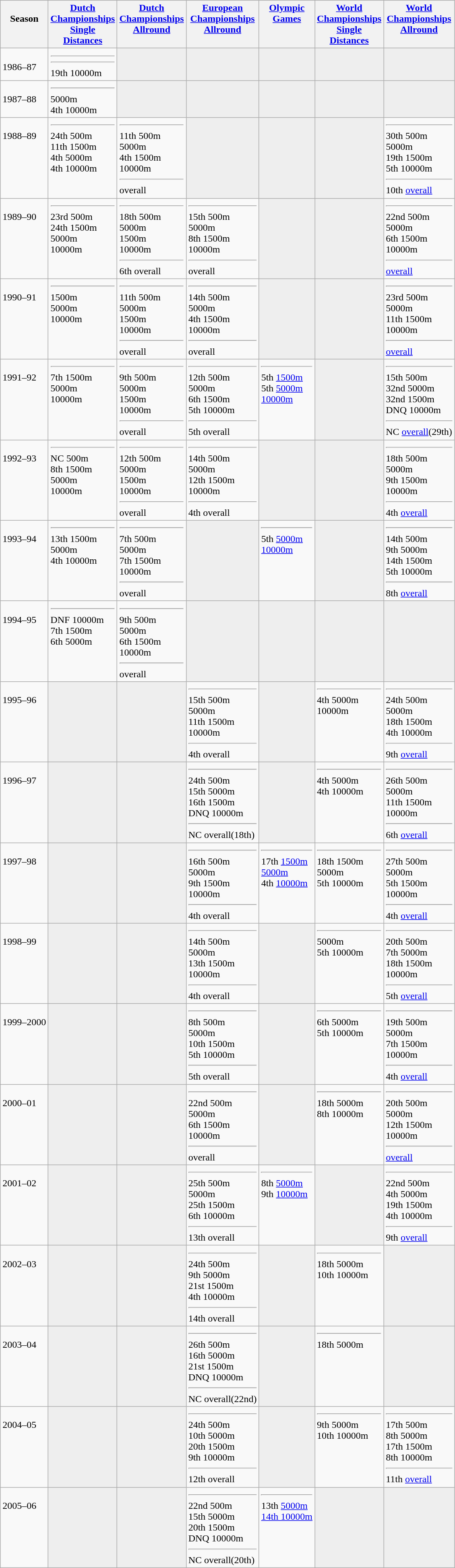<table class="wikitable">
<tr style="vertical-align: top;">
<th><br> Season</th>
<th><a href='#'>Dutch <br> Championships <br> Single <br> Distances</a></th>
<th><a href='#'>Dutch <br> Championships <br> Allround</a></th>
<th><a href='#'>European <br> Championships <br> Allround</a></th>
<th><a href='#'>Olympic <br> Games</a></th>
<th><a href='#'>World <br> Championships <br> Single <br> Distances</a></th>
<th><a href='#'>World <br> Championships <br> Allround</a></th>
</tr>
<tr style="vertical-align: top;">
<td><br> 1986–87</td>
<td> <hr>  <hr> 19th 10000m</td>
<td bgcolor=#EEEEEE></td>
<td bgcolor=#EEEEEE></td>
<td bgcolor=#EEEEEE></td>
<td bgcolor=#EEEEEE></td>
<td bgcolor=#EEEEEE></td>
</tr>
<tr style="vertical-align: top;">
<td><br> 1987–88</td>
<td> <hr>  5000m <br> 4th 10000m</td>
<td bgcolor=#EEEEEE></td>
<td bgcolor=#EEEEEE></td>
<td bgcolor=#EEEEEE></td>
<td bgcolor=#EEEEEE></td>
<td bgcolor=#EEEEEE></td>
</tr>
<tr style="vertical-align: top;">
<td><br> 1988–89</td>
<td> <hr> 24th 500m <br> 11th 1500m <br> 4th 5000m <br> 4th 10000m</td>
<td> <hr> 11th 500m <br>  5000m <br> 4th 1500m <br>  10000m <hr>  overall</td>
<td bgcolor=#EEEEEE></td>
<td bgcolor=#EEEEEE></td>
<td bgcolor=#EEEEEE></td>
<td> <hr> 30th 500m <br>  5000m <br> 19th 1500m <br> 5th 10000m <hr> 10th <a href='#'>overall</a></td>
</tr>
<tr style="vertical-align: top;">
<td><br> 1989–90</td>
<td> <hr> 23rd 500m <br> 24th 1500m <br>  5000m <br>  10000m</td>
<td> <hr> 18th 500m <br>  5000m <br>  1500m <br>  10000m <hr> 6th overall</td>
<td> <hr> 15th 500m <br>  5000m <br> 8th 1500m <br>  10000m <hr>  overall</td>
<td bgcolor=#EEEEEE></td>
<td bgcolor=#EEEEEE></td>
<td> <hr> 22nd 500m <br>  5000m <br> 6th 1500m <br>  10000m <hr>  <a href='#'>overall</a></td>
</tr>
<tr style="vertical-align: top;">
<td><br> 1990–91</td>
<td> <hr>  1500m <br>  5000m <br>  10000m</td>
<td> <hr> 11th 500m <br>  5000m <br>  1500m <br>  10000m <hr>  overall</td>
<td> <hr> 14th 500m <br>  5000m <br> 4th 1500m <br>  10000m <hr>  overall</td>
<td bgcolor=#EEEEEE></td>
<td bgcolor=#EEEEEE></td>
<td> <hr> 23rd 500m <br>  5000m <br> 11th 1500m <br>  10000m <hr>  <a href='#'>overall</a></td>
</tr>
<tr style="vertical-align: top;">
<td><br> 1991–92</td>
<td> <hr> 7th 1500m <br>  5000m <br>  10000m</td>
<td> <hr> 9th 500m <br>  5000m <br>  1500m <br>  10000m <hr>  overall</td>
<td> <hr> 12th 500m <br>  5000m <br> 6th 1500m <br> 5th 10000m <hr> 5th overall</td>
<td> <hr> 5th <a href='#'>1500m</a> <br> 5th <a href='#'>5000m</a> <br>  <a href='#'>10000m</a></td>
<td bgcolor=#EEEEEE></td>
<td> <hr> 15th 500m <br> 32nd 5000m <br> 32nd 1500m <br> DNQ 10000m <hr> NC <a href='#'>overall</a>(29th)</td>
</tr>
<tr style="vertical-align: top;">
<td><br> 1992–93</td>
<td> <hr> NC 500m <br> 8th 1500m <br>  5000m <br>  10000m</td>
<td> <hr> 12th 500m <br>  5000m <br>  1500m <br>  10000m <hr>  overall</td>
<td> <hr> 14th 500m <br>  5000m <br> 12th 1500m <br>  10000m <hr> 4th overall</td>
<td bgcolor=#EEEEEE></td>
<td bgcolor=#EEEEEE></td>
<td> <hr> 18th 500m <br>  5000m <br> 9th 1500m <br>  10000m <hr> 4th <a href='#'>overall</a></td>
</tr>
<tr style="vertical-align: top;">
<td><br> 1993–94</td>
<td> <hr> 13th 1500m <br>  5000m <br> 4th 10000m</td>
<td> <hr> 7th 500m <br>  5000m <br> 7th 1500m <br>  10000m <hr>  overall</td>
<td bgcolor=#EEEEEE></td>
<td> <hr> 5th <a href='#'>5000m</a> <br>  <a href='#'>10000m</a></td>
<td bgcolor=#EEEEEE></td>
<td> <hr> 14th 500m <br> 9th 5000m <br> 14th 1500m <br> 5th 10000m <hr> 8th <a href='#'>overall</a></td>
</tr>
<tr style="vertical-align: top;">
<td><br> 1994–95</td>
<td> <hr> DNF 10000m <br> 7th 1500m <br> 6th 5000m</td>
<td> <hr> 9th 500m <br>  5000m <br> 6th 1500m <br>  10000m <hr>  overall</td>
<td bgcolor=#EEEEEE></td>
<td bgcolor=#EEEEEE></td>
<td bgcolor=#EEEEEE></td>
<td bgcolor=#EEEEEE></td>
</tr>
<tr style="vertical-align: top;">
<td><br> 1995–96</td>
<td bgcolor=#EEEEEE></td>
<td bgcolor=#EEEEEE></td>
<td> <hr> 15th 500m <br>  5000m <br> 11th 1500m <br>  10000m <hr> 4th overall</td>
<td bgcolor=#EEEEEE></td>
<td> <hr> 4th 5000m <br>  10000m</td>
<td> <hr> 24th 500m <br>  5000m <br> 18th 1500m <br> 4th 10000m <hr> 9th <a href='#'>overall</a></td>
</tr>
<tr style="vertical-align: top;">
<td><br> 1996–97</td>
<td bgcolor=#EEEEEE></td>
<td bgcolor=#EEEEEE></td>
<td> <hr> 24th 500m <br> 15th 5000m <br> 16th 1500m <br> DNQ 10000m <hr> NC overall(18th)</td>
<td bgcolor=#EEEEEE></td>
<td> <hr> 4th 5000m <br> 4th 10000m</td>
<td> <hr> 26th 500m <br>  5000m <br> 11th 1500m <br>  10000m <hr> 6th <a href='#'>overall</a></td>
</tr>
<tr style="vertical-align: top;">
<td><br> 1997–98</td>
<td bgcolor=#EEEEEE></td>
<td bgcolor=#EEEEEE></td>
<td> <hr> 16th 500m <br>  5000m <br> 9th 1500m <br>  10000m <hr> 4th overall</td>
<td> <hr> 17th <a href='#'>1500m</a> <br>  <a href='#'>5000m</a> <br> 4th <a href='#'>10000m</a></td>
<td> <hr> 18th 1500m <br>  5000m <br> 5th 10000m</td>
<td> <hr> 27th 500m <br>  5000m <br> 5th 1500m <br>  10000m <hr> 4th <a href='#'>overall</a></td>
</tr>
<tr style="vertical-align: top;">
<td><br> 1998–99</td>
<td bgcolor=#EEEEEE></td>
<td bgcolor=#EEEEEE></td>
<td> <hr> 14th 500m <br>  5000m <br> 13th 1500m <br>  10000m <hr> 4th overall</td>
<td bgcolor=#EEEEEE></td>
<td> <hr>  5000m <br> 5th 10000m</td>
<td> <hr> 20th 500m <br> 7th 5000m <br> 18th 1500m <br>  10000m <hr> 5th <a href='#'>overall</a></td>
</tr>
<tr style="vertical-align: top;">
<td><br> 1999–2000</td>
<td bgcolor=#EEEEEE></td>
<td bgcolor=#EEEEEE></td>
<td> <hr> 8th 500m <br>  5000m <br> 10th 1500m <br> 5th 10000m <hr> 5th overall</td>
<td bgcolor=#EEEEEE></td>
<td> <hr> 6th 5000m <br> 5th 10000m</td>
<td> <hr> 19th 500m <br>  5000m <br> 7th 1500m <br>  10000m <hr> 4th <a href='#'>overall</a></td>
</tr>
<tr style="vertical-align: top;">
<td><br> 2000–01</td>
<td bgcolor=#EEEEEE></td>
<td bgcolor=#EEEEEE></td>
<td> <hr> 22nd 500m <br>  5000m <br> 6th 1500m <br>  10000m <hr>  overall</td>
<td bgcolor=#EEEEEE></td>
<td> <hr> 18th 5000m <br> 8th 10000m</td>
<td> <hr> 20th 500m <br>  5000m <br> 12th 1500m <br>  10000m <hr>  <a href='#'>overall</a></td>
</tr>
<tr style="vertical-align: top;">
<td><br> 2001–02</td>
<td bgcolor=#EEEEEE></td>
<td bgcolor=#EEEEEE></td>
<td> <hr> 25th 500m <br>  5000m <br> 25th 1500m <br> 6th 10000m <hr> 13th overall</td>
<td> <hr> 8th <a href='#'>5000m</a> <br> 9th <a href='#'>10000m</a></td>
<td bgcolor=#EEEEEE></td>
<td> <hr> 22nd 500m <br> 4th 5000m <br> 19th 1500m <br> 4th 10000m <hr> 9th <a href='#'>overall</a></td>
</tr>
<tr style="vertical-align: top;">
<td><br> 2002–03</td>
<td bgcolor=#EEEEEE></td>
<td bgcolor=#EEEEEE></td>
<td> <hr> 24th 500m <br> 9th 5000m <br> 21st 1500m <br> 4th 10000m <hr> 14th overall</td>
<td bgcolor=#EEEEEE></td>
<td> <hr> 18th 5000m <br> 10th 10000m</td>
<td bgcolor=#EEEEEE></td>
</tr>
<tr style="vertical-align: top;">
<td><br> 2003–04</td>
<td bgcolor=#EEEEEE></td>
<td bgcolor=#EEEEEE></td>
<td> <hr> 26th 500m <br> 16th 5000m <br> 21st 1500m <br> DNQ 10000m <hr> NC overall(22nd)</td>
<td bgcolor=#EEEEEE></td>
<td> <hr> 18th 5000m</td>
<td bgcolor=#EEEEEE></td>
</tr>
<tr style="vertical-align: top;">
<td><br> 2004–05</td>
<td bgcolor=#EEEEEE></td>
<td bgcolor=#EEEEEE></td>
<td> <hr> 24th 500m <br> 10th 5000m <br> 20th 1500m <br> 9th 10000m <hr> 12th overall</td>
<td bgcolor=#EEEEEE></td>
<td> <hr> 9th 5000m <br> 10th 10000m</td>
<td> <hr> 17th 500m <br> 8th 5000m <br> 17th 1500m <br> 8th 10000m <hr> 11th <a href='#'>overall</a></td>
</tr>
<tr style="vertical-align: top;">
<td><br> 2005–06</td>
<td bgcolor=#EEEEEE></td>
<td bgcolor=#EEEEEE></td>
<td> <hr> 22nd 500m <br> 15th 5000m <br> 20th 1500m <br> DNQ 10000m <hr> NC overall(20th)</td>
<td> <hr> 13th <a href='#'>5000m</a> <br> <a href='#'>14th 10000m</a></td>
<td bgcolor=#EEEEEE></td>
<td bgcolor=#EEEEEE></td>
</tr>
</table>
